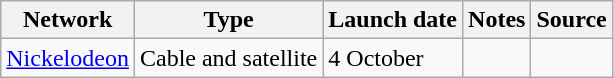<table class="wikitable sortable">
<tr>
<th>Network</th>
<th>Type</th>
<th>Launch date</th>
<th>Notes</th>
<th>Source</th>
</tr>
<tr>
<td><a href='#'>Nickelodeon</a></td>
<td>Cable and satellite</td>
<td>4 October</td>
<td></td>
<td></td>
</tr>
</table>
